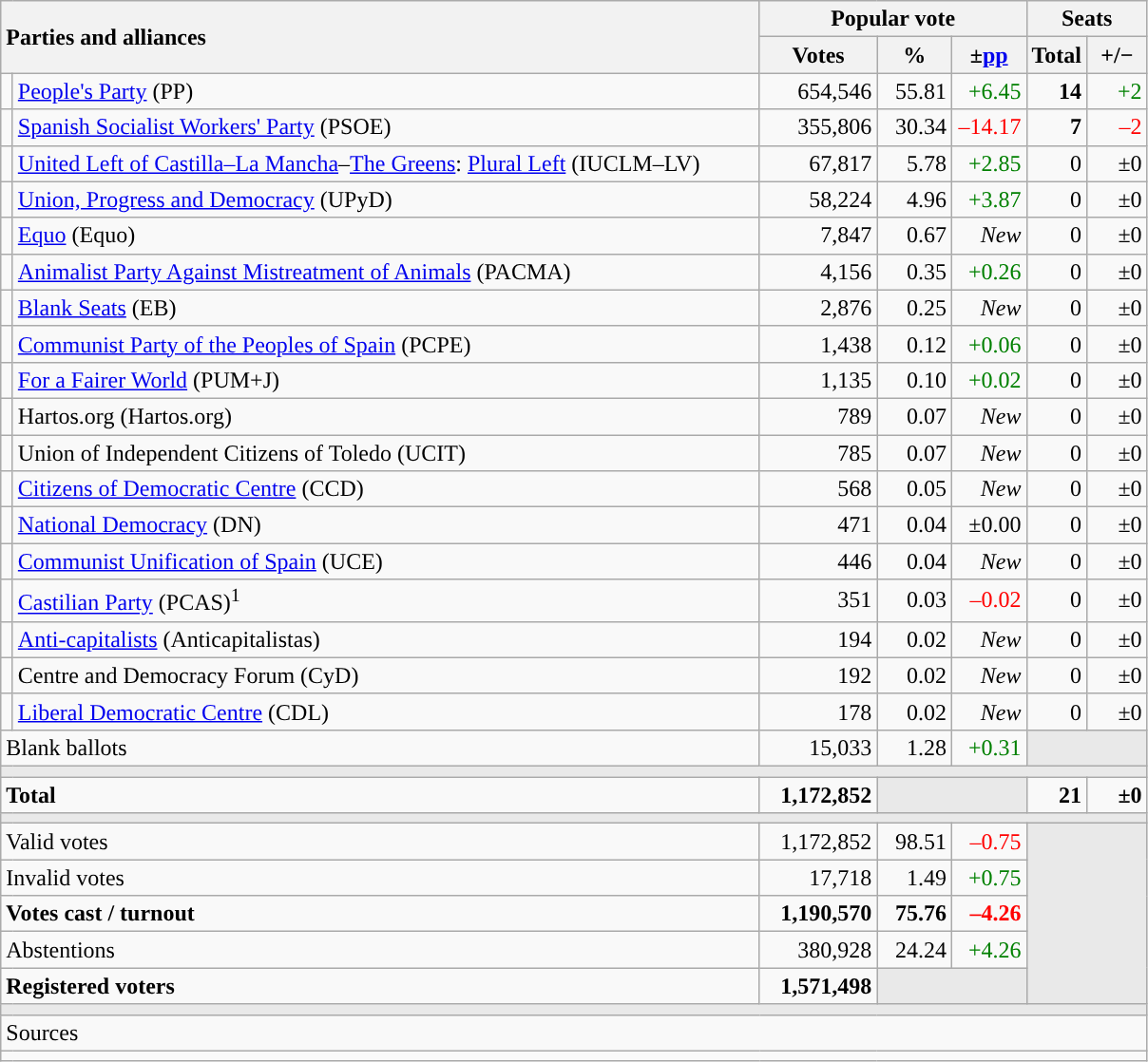<table class="wikitable" style="text-align:right;">
<tr>
<th style="text-align:left;" rowspan="2" colspan="2" width="525">Parties and alliances</th>
<th colspan="3">Popular vote</th>
<th colspan="2">Seats</th>
</tr>
<tr>
<th width="75">Votes</th>
<th width="45">%</th>
<th width="45">±<a href='#'>pp</a></th>
<th width="35">Total</th>
<th width="35">+/−</th>
</tr>
<tr>
<td width="1" style="color:inherit;background:"></td>
<td align="left"><a href='#'>People's Party</a> (PP)</td>
<td>654,546</td>
<td>55.81</td>
<td style="color:green;">+6.45</td>
<td><strong>14</strong></td>
<td style="color:green;">+2</td>
</tr>
<tr>
<td style="color:inherit;background:"></td>
<td align="left"><a href='#'>Spanish Socialist Workers' Party</a> (PSOE)</td>
<td>355,806</td>
<td>30.34</td>
<td style="color:red;">–14.17</td>
<td><strong>7</strong></td>
<td style="color:red;">–2</td>
</tr>
<tr>
<td style="color:inherit;background:"></td>
<td align="left"><a href='#'>United Left of Castilla–La Mancha</a>–<a href='#'>The Greens</a>: <a href='#'>Plural Left</a> (IUCLM–LV)</td>
<td>67,817</td>
<td>5.78</td>
<td style="color:green;">+2.85</td>
<td>0</td>
<td>±0</td>
</tr>
<tr>
<td style="color:inherit;background:"></td>
<td align="left"><a href='#'>Union, Progress and Democracy</a> (UPyD)</td>
<td>58,224</td>
<td>4.96</td>
<td style="color:green;">+3.87</td>
<td>0</td>
<td>±0</td>
</tr>
<tr>
<td style="color:inherit;background:"></td>
<td align="left"><a href='#'>Equo</a> (Equo)</td>
<td>7,847</td>
<td>0.67</td>
<td><em>New</em></td>
<td>0</td>
<td>±0</td>
</tr>
<tr>
<td style="color:inherit;background:"></td>
<td align="left"><a href='#'>Animalist Party Against Mistreatment of Animals</a> (PACMA)</td>
<td>4,156</td>
<td>0.35</td>
<td style="color:green;">+0.26</td>
<td>0</td>
<td>±0</td>
</tr>
<tr>
<td style="color:inherit;background:"></td>
<td align="left"><a href='#'>Blank Seats</a> (EB)</td>
<td>2,876</td>
<td>0.25</td>
<td><em>New</em></td>
<td>0</td>
<td>±0</td>
</tr>
<tr>
<td style="color:inherit;background:"></td>
<td align="left"><a href='#'>Communist Party of the Peoples of Spain</a> (PCPE)</td>
<td>1,438</td>
<td>0.12</td>
<td style="color:green;">+0.06</td>
<td>0</td>
<td>±0</td>
</tr>
<tr>
<td style="color:inherit;background:"></td>
<td align="left"><a href='#'>For a Fairer World</a> (PUM+J)</td>
<td>1,135</td>
<td>0.10</td>
<td style="color:green;">+0.02</td>
<td>0</td>
<td>±0</td>
</tr>
<tr>
<td style="color:inherit;background:"></td>
<td align="left">Hartos.org (Hartos.org)</td>
<td>789</td>
<td>0.07</td>
<td><em>New</em></td>
<td>0</td>
<td>±0</td>
</tr>
<tr>
<td style="color:inherit;background:"></td>
<td align="left">Union of Independent Citizens of Toledo (UCIT)</td>
<td>785</td>
<td>0.07</td>
<td><em>New</em></td>
<td>0</td>
<td>±0</td>
</tr>
<tr>
<td style="color:inherit;background:"></td>
<td align="left"><a href='#'>Citizens of Democratic Centre</a> (CCD)</td>
<td>568</td>
<td>0.05</td>
<td><em>New</em></td>
<td>0</td>
<td>±0</td>
</tr>
<tr>
<td style="color:inherit;background:"></td>
<td align="left"><a href='#'>National Democracy</a> (DN)</td>
<td>471</td>
<td>0.04</td>
<td>±0.00</td>
<td>0</td>
<td>±0</td>
</tr>
<tr>
<td style="color:inherit;background:"></td>
<td align="left"><a href='#'>Communist Unification of Spain</a> (UCE)</td>
<td>446</td>
<td>0.04</td>
<td><em>New</em></td>
<td>0</td>
<td>±0</td>
</tr>
<tr>
<td style="color:inherit;background:"></td>
<td align="left"><a href='#'>Castilian Party</a> (PCAS)<sup>1</sup></td>
<td>351</td>
<td>0.03</td>
<td style="color:red;">–0.02</td>
<td>0</td>
<td>±0</td>
</tr>
<tr>
<td style="color:inherit;background:"></td>
<td align="left"><a href='#'>Anti-capitalists</a> (Anticapitalistas)</td>
<td>194</td>
<td>0.02</td>
<td><em>New</em></td>
<td>0</td>
<td>±0</td>
</tr>
<tr>
<td style="color:inherit;background:"></td>
<td align="left">Centre and Democracy Forum (CyD)</td>
<td>192</td>
<td>0.02</td>
<td><em>New</em></td>
<td>0</td>
<td>±0</td>
</tr>
<tr>
<td style="color:inherit;background:"></td>
<td align="left"><a href='#'>Liberal Democratic Centre</a> (CDL)</td>
<td>178</td>
<td>0.02</td>
<td><em>New</em></td>
<td>0</td>
<td>±0</td>
</tr>
<tr>
<td align="left" colspan="2">Blank ballots</td>
<td>15,033</td>
<td>1.28</td>
<td style="color:green;">+0.31</td>
<td bgcolor="#E9E9E9" colspan="2"></td>
</tr>
<tr>
<td colspan="7" bgcolor="#E9E9E9"></td>
</tr>
<tr style="font-weight:bold;">
<td align="left" colspan="2">Total</td>
<td>1,172,852</td>
<td bgcolor="#E9E9E9" colspan="2"></td>
<td>21</td>
<td>±0</td>
</tr>
<tr>
<td colspan="7" bgcolor="#E9E9E9"></td>
</tr>
<tr>
<td align="left" colspan="2">Valid votes</td>
<td>1,172,852</td>
<td>98.51</td>
<td style="color:red;">–0.75</td>
<td bgcolor="#E9E9E9" colspan="2" rowspan="5"></td>
</tr>
<tr>
<td align="left" colspan="2">Invalid votes</td>
<td>17,718</td>
<td>1.49</td>
<td style="color:green;">+0.75</td>
</tr>
<tr style="font-weight:bold;">
<td align="left" colspan="2">Votes cast / turnout</td>
<td>1,190,570</td>
<td>75.76</td>
<td style="color:red;">–4.26</td>
</tr>
<tr>
<td align="left" colspan="2">Abstentions</td>
<td>380,928</td>
<td>24.24</td>
<td style="color:green;">+4.26</td>
</tr>
<tr style="font-weight:bold;">
<td align="left" colspan="2">Registered voters</td>
<td>1,571,498</td>
<td bgcolor="#E9E9E9" colspan="2"></td>
</tr>
<tr>
<td colspan="7" bgcolor="#E9E9E9"></td>
</tr>
<tr>
<td align="left" colspan="7">Sources</td>
</tr>
<tr>
<td colspan="7" style="text-align:left; max-width:790px;"></td>
</tr>
</table>
